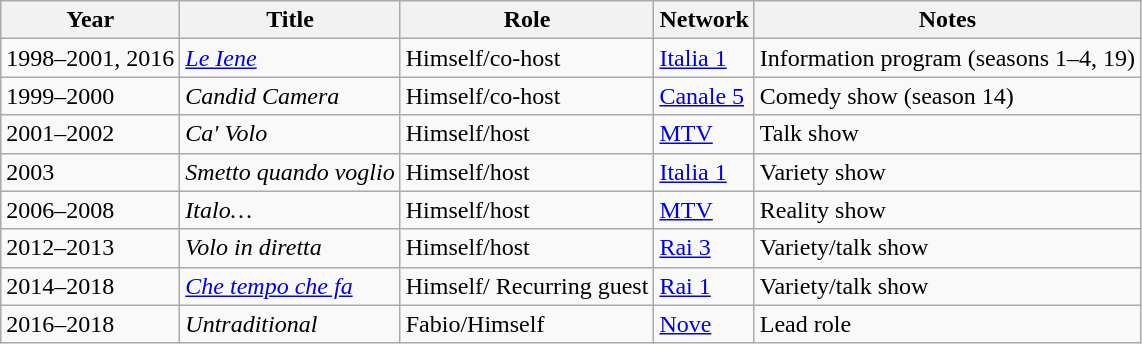<table class="wikitable">
<tr>
<th>Year</th>
<th>Title</th>
<th>Role</th>
<th>Network</th>
<th>Notes</th>
</tr>
<tr>
<td>1998–2001, 2016</td>
<td><em><a href='#'>Le Iene</a></em></td>
<td>Himself/co-host</td>
<td><a href='#'>Italia 1</a></td>
<td>Information program (seasons 1–4, 19)</td>
</tr>
<tr>
<td>1999–2000</td>
<td><em>Candid Camera</em></td>
<td>Himself/co-host</td>
<td><a href='#'>Canale 5</a></td>
<td>Comedy show (season 14)</td>
</tr>
<tr>
<td>2001–2002</td>
<td><em>Ca' Volo</em></td>
<td>Himself/host</td>
<td><a href='#'>MTV</a></td>
<td>Talk show</td>
</tr>
<tr>
<td>2003</td>
<td><em>Smetto quando voglio</em></td>
<td>Himself/host</td>
<td><a href='#'>Italia 1</a></td>
<td>Variety show</td>
</tr>
<tr>
<td>2006–2008</td>
<td><em>Italo…</em></td>
<td>Himself/host</td>
<td><a href='#'>MTV</a></td>
<td>Reality show</td>
</tr>
<tr>
<td>2012–2013</td>
<td><em>Volo in diretta</em></td>
<td>Himself/host</td>
<td><a href='#'>Rai 3</a></td>
<td>Variety/talk show</td>
</tr>
<tr>
<td>2014–2018</td>
<td><em><a href='#'>Che tempo che fa</a></em></td>
<td>Himself/ Recurring guest</td>
<td><a href='#'>Rai 1</a></td>
<td>Variety/talk show</td>
</tr>
<tr>
<td>2016–2018</td>
<td><em>Untraditional</em></td>
<td>Fabio/Himself</td>
<td><a href='#'>Nove</a></td>
<td>Lead role</td>
</tr>
</table>
